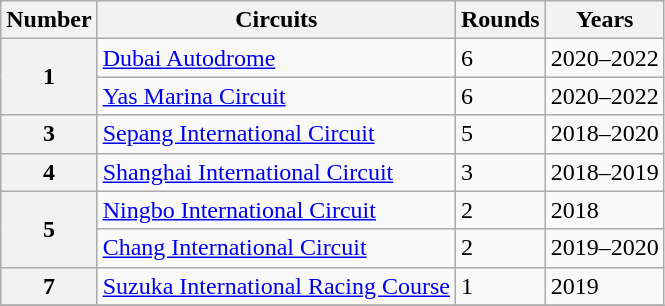<table class="wikitable" style="text-align=center">
<tr>
<th>Number</th>
<th>Circuits</th>
<th>Rounds</th>
<th>Years</th>
</tr>
<tr>
<th rowspan=2>1</th>
<td> <a href='#'>Dubai Autodrome</a></td>
<td>6</td>
<td>2020–2022</td>
</tr>
<tr>
<td> <a href='#'>Yas Marina Circuit</a></td>
<td>6</td>
<td>2020–2022</td>
</tr>
<tr>
<th>3</th>
<td> <a href='#'>Sepang International Circuit</a></td>
<td>5</td>
<td>2018–2020</td>
</tr>
<tr>
<th>4</th>
<td> <a href='#'>Shanghai International Circuit</a></td>
<td>3</td>
<td>2018–2019</td>
</tr>
<tr>
<th rowspan=2>5</th>
<td> <a href='#'>Ningbo International Circuit</a></td>
<td>2</td>
<td>2018</td>
</tr>
<tr>
<td> <a href='#'>Chang International Circuit</a></td>
<td>2</td>
<td>2019–2020</td>
</tr>
<tr>
<th>7</th>
<td> <a href='#'>Suzuka International Racing Course</a></td>
<td>1</td>
<td>2019</td>
</tr>
<tr>
</tr>
</table>
